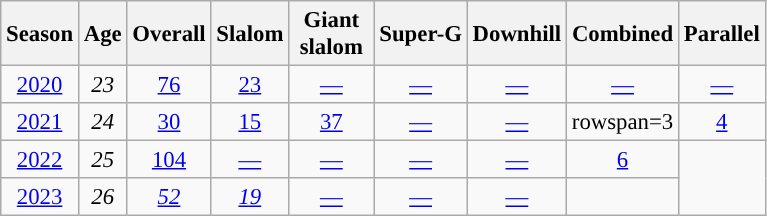<table class=wikitable style="text-align:center; font-size:95%;">
<tr>
<th>Season</th>
<th>Age</th>
<th>Overall</th>
<th>Slalom</th>
<th>Giant<br> slalom </th>
<th>Super-G</th>
<th>Downhill</th>
<th>Combined</th>
<th>Parallel</th>
</tr>
<tr>
<td><a href='#'>2020</a></td>
<td><em>23</em></td>
<td><a href='#'>76</a></td>
<td><a href='#'>23</a></td>
<td><a href='#'>—</a></td>
<td><a href='#'>—</a></td>
<td><a href='#'>—</a></td>
<td><a href='#'>—</a></td>
<td><a href='#'>—</a></td>
</tr>
<tr>
<td><a href='#'>2021</a></td>
<td><em>24</em></td>
<td><a href='#'>30</a></td>
<td><a href='#'>15</a></td>
<td><a href='#'>37</a></td>
<td><a href='#'>—</a></td>
<td><a href='#'>—</a></td>
<td>rowspan=3 </td>
<td><a href='#'>4</a></td>
</tr>
<tr>
<td><a href='#'>2022</a></td>
<td><em>25</em></td>
<td><a href='#'>104</a></td>
<td><a href='#'>—</a></td>
<td><a href='#'>—</a></td>
<td><a href='#'>—</a></td>
<td><a href='#'>—</a></td>
<td><a href='#'>6</a></td>
</tr>
<tr>
<td><a href='#'>2023</a></td>
<td><em>26</em></td>
<td><em><a href='#'>52</a></em></td>
<td><em><a href='#'>19</a></em></td>
<td><a href='#'>—</a></td>
<td><a href='#'>—</a></td>
<td><a href='#'>—</a></td>
<td></td>
</tr>
</table>
